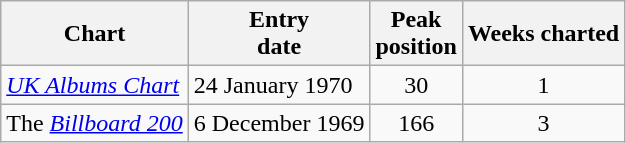<table class="wikitable">
<tr>
<th>Chart</th>
<th>Entry<br>date</th>
<th>Peak<br>position</th>
<th>Weeks charted</th>
</tr>
<tr>
<td><em><a href='#'>UK Albums Chart</a></em></td>
<td>24 January 1970</td>
<td align="center">30</td>
<td align="center">1</td>
</tr>
<tr>
<td>The <em><a href='#'>Billboard 200</a></em></td>
<td>6 December 1969</td>
<td align="center">166</td>
<td align="center">3</td>
</tr>
</table>
